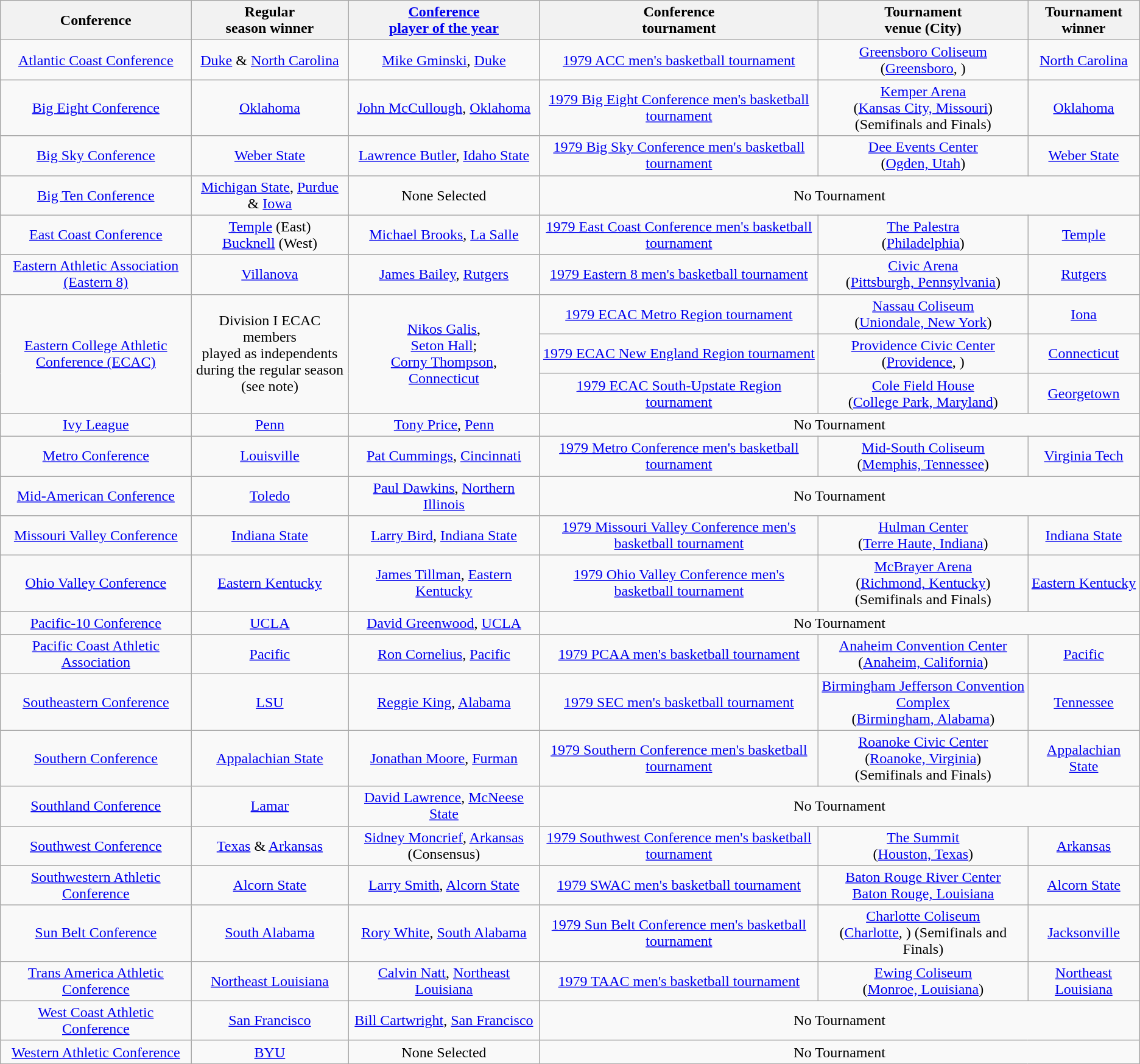<table class="wikitable" style="text-align:center;">
<tr>
<th>Conference</th>
<th>Regular <br> season winner</th>
<th><a href='#'>Conference <br> player of the year</a></th>
<th>Conference <br> tournament</th>
<th>Tournament <br> venue (City)</th>
<th>Tournament <br> winner</th>
</tr>
<tr>
<td><a href='#'>Atlantic Coast Conference</a></td>
<td><a href='#'>Duke</a> & <a href='#'>North Carolina</a></td>
<td><a href='#'>Mike Gminski</a>, <a href='#'>Duke</a></td>
<td><a href='#'>1979 ACC men's basketball tournament</a></td>
<td><a href='#'>Greensboro Coliseum</a><br>(<a href='#'>Greensboro</a>, )</td>
<td><a href='#'>North Carolina</a></td>
</tr>
<tr>
<td><a href='#'>Big Eight Conference</a></td>
<td><a href='#'>Oklahoma</a></td>
<td><a href='#'>John McCullough</a>, <a href='#'>Oklahoma</a></td>
<td><a href='#'>1979 Big Eight Conference men's basketball tournament</a></td>
<td><a href='#'>Kemper Arena</a><br>(<a href='#'>Kansas City, Missouri</a>)<br>(Semifinals and Finals)</td>
<td><a href='#'>Oklahoma</a></td>
</tr>
<tr>
<td><a href='#'>Big Sky Conference</a></td>
<td><a href='#'>Weber State</a></td>
<td><a href='#'>Lawrence Butler</a>, <a href='#'>Idaho State</a></td>
<td><a href='#'>1979 Big Sky Conference men's basketball tournament</a></td>
<td><a href='#'>Dee Events Center</a><br>(<a href='#'>Ogden, Utah</a>)</td>
<td><a href='#'>Weber State</a></td>
</tr>
<tr>
<td><a href='#'>Big Ten Conference</a></td>
<td><a href='#'>Michigan State</a>, <a href='#'>Purdue</a> & <a href='#'>Iowa</a></td>
<td>None Selected</td>
<td colspan=3>No Tournament</td>
</tr>
<tr>
<td><a href='#'>East Coast Conference</a></td>
<td><a href='#'>Temple</a> (East)<br> <a href='#'>Bucknell</a> (West)</td>
<td><a href='#'>Michael Brooks</a>, <a href='#'>La Salle</a></td>
<td><a href='#'>1979 East Coast Conference men's basketball tournament</a></td>
<td><a href='#'>The Palestra</a><br>(<a href='#'>Philadelphia</a>)</td>
<td><a href='#'>Temple</a></td>
</tr>
<tr>
<td><a href='#'>Eastern Athletic Association (Eastern 8)</a></td>
<td><a href='#'>Villanova</a></td>
<td><a href='#'>James Bailey</a>, <a href='#'>Rutgers</a></td>
<td><a href='#'>1979 Eastern 8 men's basketball tournament</a></td>
<td><a href='#'>Civic Arena</a> <br>(<a href='#'>Pittsburgh, Pennsylvania</a>)</td>
<td><a href='#'>Rutgers</a></td>
</tr>
<tr>
<td rowspan=3><a href='#'>Eastern College Athletic<br>Conference (ECAC)</a></td>
<td rowspan=3>Division I ECAC members<br>played as independents<br>during the regular season<br>(see note)</td>
<td rowspan=3><a href='#'>Nikos Galis</a>,<br><a href='#'>Seton Hall</a>;<br><a href='#'>Corny Thompson</a>,<br><a href='#'>Connecticut</a></td>
<td><a href='#'>1979 ECAC Metro Region tournament</a></td>
<td><a href='#'>Nassau Coliseum</a><br>(<a href='#'>Uniondale, New York</a>)</td>
<td><a href='#'>Iona</a></td>
</tr>
<tr>
<td><a href='#'>1979 ECAC New England Region tournament</a></td>
<td><a href='#'>Providence Civic Center</a><br>(<a href='#'>Providence</a>, )</td>
<td><a href='#'>Connecticut</a></td>
</tr>
<tr>
<td><a href='#'>1979 ECAC South-Upstate Region tournament</a></td>
<td><a href='#'>Cole Field House</a><br>(<a href='#'>College Park, Maryland</a>)</td>
<td><a href='#'>Georgetown</a></td>
</tr>
<tr>
<td><a href='#'>Ivy League</a></td>
<td><a href='#'>Penn</a></td>
<td><a href='#'>Tony Price</a>, <a href='#'>Penn</a></td>
<td colspan=3>No Tournament</td>
</tr>
<tr>
<td><a href='#'>Metro Conference</a></td>
<td><a href='#'>Louisville</a></td>
<td><a href='#'>Pat Cummings</a>, <a href='#'>Cincinnati</a></td>
<td><a href='#'>1979 Metro Conference men's basketball tournament</a></td>
<td><a href='#'>Mid-South Coliseum</a><br>(<a href='#'>Memphis, Tennessee</a>)</td>
<td><a href='#'>Virginia Tech</a></td>
</tr>
<tr>
<td><a href='#'>Mid-American Conference</a></td>
<td><a href='#'>Toledo</a></td>
<td><a href='#'>Paul Dawkins</a>, <a href='#'>Northern Illinois</a></td>
<td colspan=3>No Tournament</td>
</tr>
<tr>
<td><a href='#'>Missouri Valley Conference</a></td>
<td><a href='#'>Indiana State</a></td>
<td><a href='#'>Larry Bird</a>, <a href='#'>Indiana State</a></td>
<td><a href='#'>1979 Missouri Valley Conference men's basketball tournament</a></td>
<td><a href='#'>Hulman Center</a><br>(<a href='#'>Terre Haute, Indiana</a>)</td>
<td><a href='#'>Indiana State</a></td>
</tr>
<tr>
<td><a href='#'>Ohio Valley Conference</a></td>
<td><a href='#'>Eastern Kentucky</a></td>
<td><a href='#'>James Tillman</a>, <a href='#'>Eastern Kentucky</a></td>
<td><a href='#'>1979 Ohio Valley Conference men's basketball tournament</a></td>
<td><a href='#'>McBrayer Arena</a><br>(<a href='#'>Richmond, Kentucky</a>)<br>(Semifinals and Finals)</td>
<td><a href='#'>Eastern Kentucky</a></td>
</tr>
<tr>
<td><a href='#'>Pacific-10 Conference</a></td>
<td><a href='#'>UCLA</a></td>
<td><a href='#'>David Greenwood</a>, <a href='#'>UCLA</a></td>
<td colspan=3>No Tournament</td>
</tr>
<tr>
<td><a href='#'>Pacific Coast Athletic Association</a></td>
<td><a href='#'>Pacific</a></td>
<td><a href='#'>Ron Cornelius</a>, <a href='#'>Pacific</a></td>
<td><a href='#'>1979 PCAA men's basketball tournament</a></td>
<td><a href='#'>Anaheim Convention Center</a><br>(<a href='#'>Anaheim, California</a>)</td>
<td><a href='#'>Pacific</a></td>
</tr>
<tr>
<td><a href='#'>Southeastern Conference</a></td>
<td><a href='#'>LSU</a></td>
<td><a href='#'>Reggie King</a>, <a href='#'>Alabama</a></td>
<td><a href='#'>1979 SEC men's basketball tournament</a></td>
<td><a href='#'>Birmingham Jefferson Convention Complex</a><br>(<a href='#'>Birmingham, Alabama</a>)</td>
<td><a href='#'>Tennessee</a></td>
</tr>
<tr>
<td><a href='#'>Southern Conference</a></td>
<td><a href='#'>Appalachian State</a></td>
<td><a href='#'>Jonathan Moore</a>, <a href='#'>Furman</a></td>
<td><a href='#'>1979 Southern Conference men's basketball tournament</a></td>
<td><a href='#'>Roanoke Civic Center</a><br>(<a href='#'>Roanoke, Virginia</a>)<br>(Semifinals and Finals)</td>
<td><a href='#'>Appalachian State</a></td>
</tr>
<tr>
<td><a href='#'>Southland Conference</a></td>
<td><a href='#'>Lamar</a></td>
<td><a href='#'>David Lawrence</a>, <a href='#'>McNeese State</a></td>
<td colspan=3>No Tournament</td>
</tr>
<tr>
<td><a href='#'>Southwest Conference</a></td>
<td><a href='#'>Texas</a> & <a href='#'>Arkansas</a></td>
<td><a href='#'>Sidney Moncrief</a>, <a href='#'>Arkansas</a> (Consensus)</td>
<td><a href='#'>1979 Southwest Conference men's basketball tournament</a></td>
<td><a href='#'>The Summit</a><br>(<a href='#'>Houston, Texas</a>)</td>
<td><a href='#'>Arkansas</a></td>
</tr>
<tr>
<td><a href='#'>Southwestern Athletic Conference</a></td>
<td><a href='#'>Alcorn State</a></td>
<td><a href='#'>Larry Smith</a>, <a href='#'>Alcorn State</a></td>
<td><a href='#'>1979 SWAC men's basketball tournament</a></td>
<td><a href='#'>Baton Rouge River Center</a><br><a href='#'>Baton Rouge, Louisiana</a></td>
<td><a href='#'>Alcorn State</a></td>
</tr>
<tr>
<td><a href='#'>Sun Belt Conference</a></td>
<td><a href='#'>South Alabama</a></td>
<td><a href='#'>Rory White</a>, <a href='#'>South Alabama</a></td>
<td><a href='#'>1979 Sun Belt Conference men's basketball tournament</a></td>
<td><a href='#'>Charlotte Coliseum</a><br>(<a href='#'>Charlotte</a>, ) (Semifinals and Finals)</td>
<td><a href='#'>Jacksonville</a></td>
</tr>
<tr>
<td><a href='#'>Trans America Athletic Conference</a></td>
<td><a href='#'>Northeast Louisiana</a></td>
<td><a href='#'>Calvin Natt</a>, <a href='#'>Northeast Louisiana</a></td>
<td><a href='#'>1979 TAAC men's basketball tournament</a></td>
<td><a href='#'>Ewing Coliseum</a><br>(<a href='#'>Monroe, Louisiana</a>)</td>
<td><a href='#'>Northeast Louisiana</a></td>
</tr>
<tr>
<td><a href='#'>West Coast Athletic Conference</a></td>
<td><a href='#'>San Francisco</a></td>
<td><a href='#'>Bill Cartwright</a>, <a href='#'>San Francisco</a></td>
<td colspan=3>No Tournament</td>
</tr>
<tr>
<td><a href='#'>Western Athletic Conference</a></td>
<td><a href='#'>BYU</a></td>
<td>None Selected</td>
<td colspan=3>No Tournament</td>
</tr>
</table>
